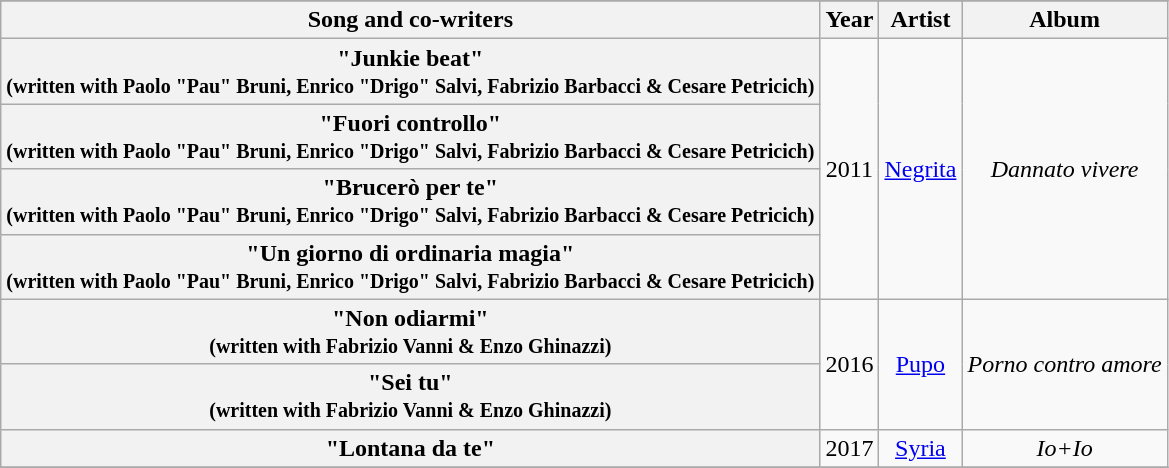<table class="wikitable plainrowheaders" style="text-align:center;">
<tr>
</tr>
<tr>
<th>Song and co-writers</th>
<th>Year</th>
<th>Artist</th>
<th>Album</th>
</tr>
<tr>
<th scope="row">"Junkie beat"<br><small>(written with Paolo "Pau" Bruni, Enrico "Drigo" Salvi, Fabrizio Barbacci & Cesare Petricich)</small></th>
<td rowspan="4">2011</td>
<td rowspan="4"><a href='#'>Negrita</a></td>
<td rowspan="4"><em>Dannato vivere</em></td>
</tr>
<tr>
<th scope="row">"Fuori controllo"<br><small>(written with Paolo "Pau" Bruni, Enrico "Drigo" Salvi, Fabrizio Barbacci & Cesare Petricich)</small></th>
</tr>
<tr>
<th scope="row">"Brucerò per te"<br><small>(written with Paolo "Pau" Bruni, Enrico "Drigo" Salvi, Fabrizio Barbacci & Cesare Petricich)</small></th>
</tr>
<tr>
<th scope="row">"Un giorno di ordinaria magia"<br><small>(written with Paolo "Pau" Bruni, Enrico "Drigo" Salvi, Fabrizio Barbacci & Cesare Petricich)</small></th>
</tr>
<tr>
<th scope="row">"Non odiarmi"<br><small>(written with Fabrizio Vanni & Enzo Ghinazzi)</small></th>
<td rowspan="2">2016</td>
<td rowspan="2"><a href='#'>Pupo</a></td>
<td rowspan="2"><em>Porno contro amore</em></td>
</tr>
<tr>
<th scope="row">"Sei tu"<br><small>(written with Fabrizio Vanni & Enzo Ghinazzi)</small></th>
</tr>
<tr>
<th scope="row">"Lontana da te"</th>
<td>2017</td>
<td><a href='#'>Syria</a></td>
<td><em>Io+Io</em></td>
</tr>
<tr>
</tr>
</table>
